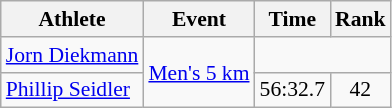<table class="wikitable" style="font-size:90%;">
<tr>
<th>Athlete</th>
<th>Event</th>
<th>Time</th>
<th>Rank</th>
</tr>
<tr align=center>
<td align=left><a href='#'>Jorn Diekmann</a></td>
<td align=left rowspan=2><a href='#'>Men's 5 km</a></td>
<td colspan=2></td>
</tr>
<tr align=center>
<td align=left><a href='#'>Phillip Seidler</a></td>
<td>56:32.7</td>
<td>42</td>
</tr>
</table>
